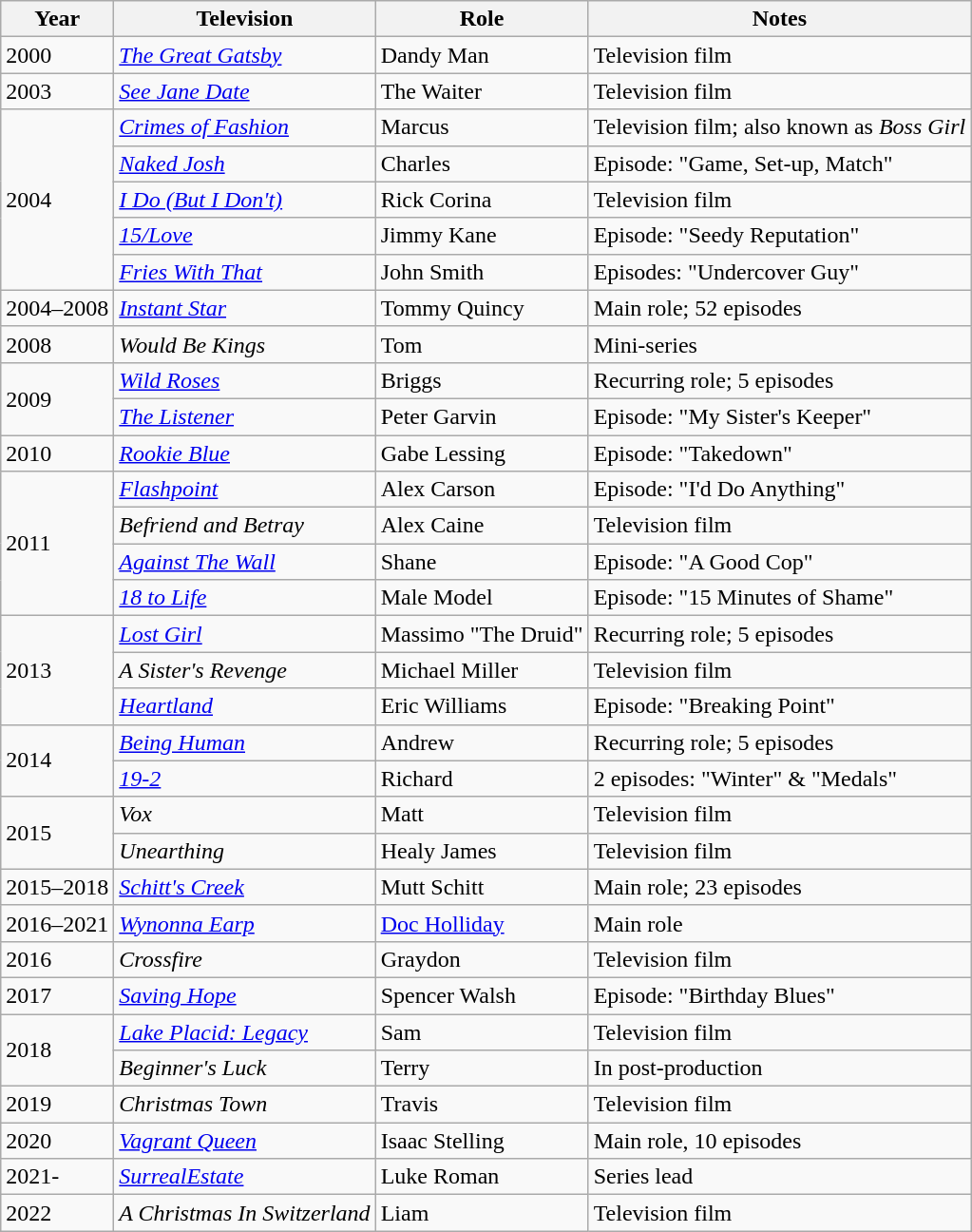<table class="wikitable sortable">
<tr>
<th>Year</th>
<th>Television</th>
<th>Role</th>
<th class="unsortable">Notes</th>
</tr>
<tr>
<td>2000</td>
<td data-sort-value="Great Gatsby, The"><em><a href='#'>The Great Gatsby</a></em></td>
<td>Dandy Man</td>
<td>Television film</td>
</tr>
<tr>
<td>2003</td>
<td><em><a href='#'>See Jane Date</a></em></td>
<td>The Waiter</td>
<td>Television film</td>
</tr>
<tr>
<td rowspan=5>2004</td>
<td><em><a href='#'>Crimes of Fashion</a></em></td>
<td>Marcus</td>
<td>Television film; also known as <em>Boss Girl</em></td>
</tr>
<tr>
<td><em><a href='#'>Naked Josh</a></em></td>
<td>Charles</td>
<td>Episode: "Game, Set-up, Match"</td>
</tr>
<tr>
<td><em><a href='#'>I Do (But I Don't)</a></em></td>
<td>Rick Corina</td>
<td>Television film</td>
</tr>
<tr>
<td><em><a href='#'>15/Love</a></em></td>
<td>Jimmy Kane</td>
<td>Episode: "Seedy Reputation"</td>
</tr>
<tr>
<td><em><a href='#'>Fries With That</a></em></td>
<td>John Smith</td>
<td>Episodes: "Undercover Guy"</td>
</tr>
<tr>
<td>2004–2008</td>
<td><em><a href='#'>Instant Star</a></em></td>
<td>Tommy Quincy</td>
<td>Main role; 52 episodes</td>
</tr>
<tr>
<td>2008</td>
<td><em>Would Be Kings</em></td>
<td>Tom</td>
<td>Mini-series</td>
</tr>
<tr>
<td rowspan=2>2009</td>
<td><em><a href='#'>Wild Roses</a></em></td>
<td>Briggs</td>
<td>Recurring role; 5 episodes</td>
</tr>
<tr>
<td data-sort-value="Listener, The"><em><a href='#'>The Listener</a></em></td>
<td>Peter Garvin</td>
<td>Episode: "My Sister's Keeper"</td>
</tr>
<tr>
<td>2010</td>
<td><em><a href='#'>Rookie Blue</a></em></td>
<td>Gabe Lessing</td>
<td>Episode: "Takedown"</td>
</tr>
<tr>
<td rowspan=4>2011</td>
<td><em><a href='#'>Flashpoint</a></em></td>
<td>Alex Carson</td>
<td>Episode: "I'd Do Anything"</td>
</tr>
<tr>
<td><em>Befriend and Betray</em></td>
<td>Alex Caine</td>
<td>Television film</td>
</tr>
<tr>
<td><em><a href='#'>Against The Wall</a></em></td>
<td>Shane</td>
<td>Episode: "A Good Cop"</td>
</tr>
<tr>
<td><em><a href='#'>18 to Life</a></em></td>
<td>Male Model</td>
<td>Episode: "15 Minutes of Shame"</td>
</tr>
<tr>
<td rowspan="3">2013</td>
<td><em><a href='#'>Lost Girl</a></em></td>
<td>Massimo "The Druid"</td>
<td>Recurring role; 5 episodes</td>
</tr>
<tr>
<td data-sort-value="Sister's Revenge, A"><em>A Sister's Revenge</em></td>
<td>Michael Miller</td>
<td>Television film</td>
</tr>
<tr>
<td><em><a href='#'>Heartland</a></em></td>
<td>Eric Williams</td>
<td>Episode: "Breaking Point"</td>
</tr>
<tr>
<td rowspan=2>2014</td>
<td><em><a href='#'>Being Human</a></em></td>
<td>Andrew</td>
<td>Recurring role; 5 episodes</td>
</tr>
<tr>
<td><em><a href='#'>19-2</a></em></td>
<td>Richard</td>
<td>2 episodes: "Winter" & "Medals"</td>
</tr>
<tr>
<td rowspan=2>2015</td>
<td><em>Vox</em></td>
<td>Matt</td>
<td>Television film</td>
</tr>
<tr>
<td><em>Unearthing</em></td>
<td>Healy James</td>
<td>Television film</td>
</tr>
<tr>
<td>2015–2018</td>
<td><em><a href='#'>Schitt's Creek</a></em></td>
<td>Mutt Schitt</td>
<td>Main role; 23 episodes</td>
</tr>
<tr>
<td>2016–2021</td>
<td><a href='#'><em>Wynonna Earp</em></a></td>
<td><a href='#'>Doc Holliday</a></td>
<td>Main role</td>
</tr>
<tr>
<td>2016</td>
<td><em>Crossfire</em></td>
<td>Graydon</td>
<td>Television film</td>
</tr>
<tr>
<td>2017</td>
<td><em><a href='#'>Saving Hope</a></em></td>
<td>Spencer Walsh</td>
<td>Episode: "Birthday Blues"</td>
</tr>
<tr>
<td rowspan=2>2018</td>
<td><em><a href='#'>Lake Placid: Legacy</a></em></td>
<td>Sam</td>
<td>Television film</td>
</tr>
<tr>
<td><em>Beginner's Luck</em></td>
<td>Terry</td>
<td>In post-production</td>
</tr>
<tr>
<td>2019</td>
<td><em>Christmas Town</em></td>
<td>Travis</td>
<td>Television film</td>
</tr>
<tr>
<td>2020</td>
<td><em><a href='#'>Vagrant Queen</a></em></td>
<td>Isaac Stelling</td>
<td>Main role, 10 episodes</td>
</tr>
<tr>
<td>2021-</td>
<td><em><a href='#'>SurrealEstate</a></em></td>
<td>Luke Roman</td>
<td>Series lead</td>
</tr>
<tr>
<td>2022</td>
<td data-sort-value="Christmas In Switzerland, A"><em>A Christmas In Switzerland</em></td>
<td>Liam</td>
<td>Television film</td>
</tr>
</table>
